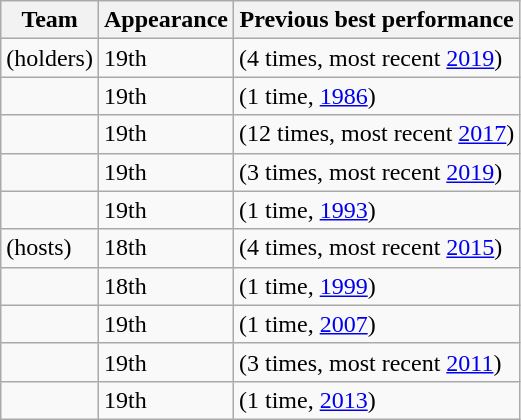<table class="wikitable sortable" style="text-align: left;">
<tr>
<th>Team</th>
<th data-sort-type="number">Appearance</th>
<th>Previous best performance</th>
</tr>
<tr>
<td> (holders)</td>
<td>19th</td>
<td> (4 times, most recent <a href='#'>2019</a>)</td>
</tr>
<tr>
<td></td>
<td>19th</td>
<td> (1 time, <a href='#'>1986</a>)</td>
</tr>
<tr>
<td></td>
<td>19th</td>
<td> (12 times, most recent <a href='#'>2017</a>)</td>
</tr>
<tr>
<td></td>
<td>19th</td>
<td> (3 times, most recent <a href='#'>2019</a>)</td>
</tr>
<tr>
<td></td>
<td>19th</td>
<td> (1 time, <a href='#'>1993</a>)</td>
</tr>
<tr>
<td> (hosts)</td>
<td>18th</td>
<td> (4 times, most recent <a href='#'>2015</a>)</td>
</tr>
<tr>
<td></td>
<td>18th</td>
<td> (1 time, <a href='#'>1999</a>)</td>
</tr>
<tr>
<td></td>
<td>19th</td>
<td> (1 time, <a href='#'>2007</a>)</td>
</tr>
<tr>
<td></td>
<td>19th</td>
<td> (3 times, most recent <a href='#'>2011</a>)</td>
</tr>
<tr>
<td></td>
<td>19th</td>
<td> (1 time, <a href='#'>2013</a>)</td>
</tr>
</table>
